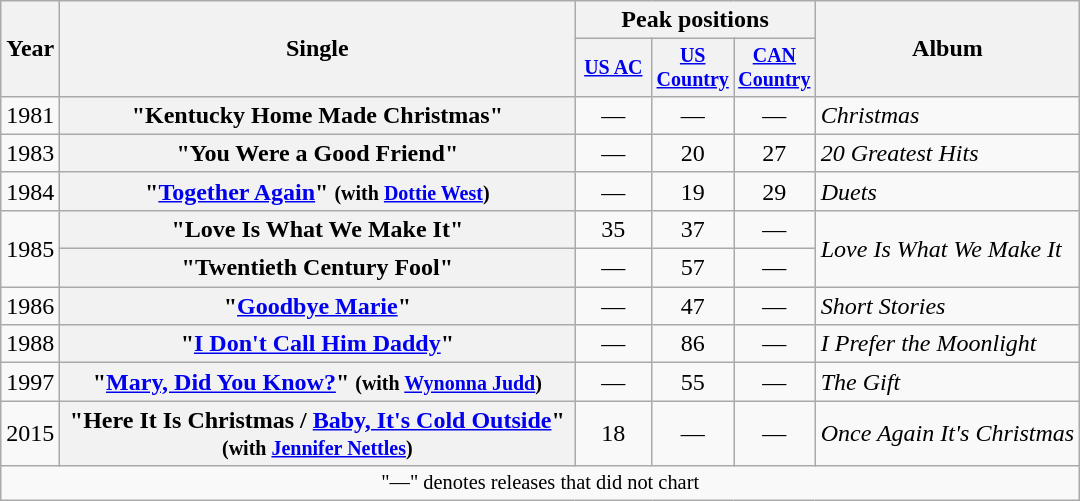<table class="wikitable plainrowheaders" style="text-align:center;">
<tr>
<th rowspan="2">Year</th>
<th rowspan="2" style="width:21em;">Single</th>
<th colspan="3">Peak positions</th>
<th rowspan="2">Album</th>
</tr>
<tr style="font-size:smaller;">
<th width="45"><a href='#'>US AC</a><br></th>
<th width="45"><a href='#'>US Country</a><br></th>
<th width="45"><a href='#'>CAN Country</a><br></th>
</tr>
<tr>
<td>1981</td>
<th scope="row">"Kentucky Home Made Christmas"</th>
<td>—</td>
<td>—</td>
<td>—</td>
<td align="left"><em>Christmas</em></td>
</tr>
<tr>
<td>1983</td>
<th scope="row">"You Were a Good Friend"</th>
<td>—</td>
<td>20</td>
<td>27</td>
<td align="left"><em>20 Greatest Hits</em></td>
</tr>
<tr>
<td>1984</td>
<th scope="row">"<a href='#'>Together Again</a>" <small>(with <a href='#'>Dottie West</a>)</small></th>
<td>—</td>
<td>19</td>
<td>29</td>
<td align="left"><em>Duets</em></td>
</tr>
<tr>
<td rowspan="2">1985</td>
<th scope="row">"Love Is What We Make It"</th>
<td>35</td>
<td>37</td>
<td>—</td>
<td align="left" rowspan="2"><em>Love Is What We Make It</em></td>
</tr>
<tr>
<th scope="row">"Twentieth Century Fool"</th>
<td>—</td>
<td>57</td>
<td>—</td>
</tr>
<tr>
<td>1986</td>
<th scope="row">"<a href='#'>Goodbye Marie</a>"</th>
<td>—</td>
<td>47</td>
<td>—</td>
<td align="left"><em>Short Stories</em></td>
</tr>
<tr>
<td>1988</td>
<th scope="row">"<a href='#'>I Don't Call Him Daddy</a>"</th>
<td>—</td>
<td>86</td>
<td>—</td>
<td align="left"><em>I Prefer the Moonlight</em></td>
</tr>
<tr>
<td>1997</td>
<th scope="row">"<a href='#'>Mary, Did You Know?</a>" <small>(with <a href='#'>Wynonna Judd</a>)</small></th>
<td>—</td>
<td>55</td>
<td>—</td>
<td align="left"><em>The Gift</em></td>
</tr>
<tr>
<td>2015</td>
<th scope="row">"Here It Is Christmas / <a href='#'>Baby, It's Cold Outside</a>"<br><small>(with <a href='#'>Jennifer Nettles</a>)</small></th>
<td>18</td>
<td>—</td>
<td>—</td>
<td align="left"><em>Once Again It's Christmas</em></td>
</tr>
<tr>
<td colspan="6" style="font-size:85%">"—" denotes releases that did not chart</td>
</tr>
</table>
